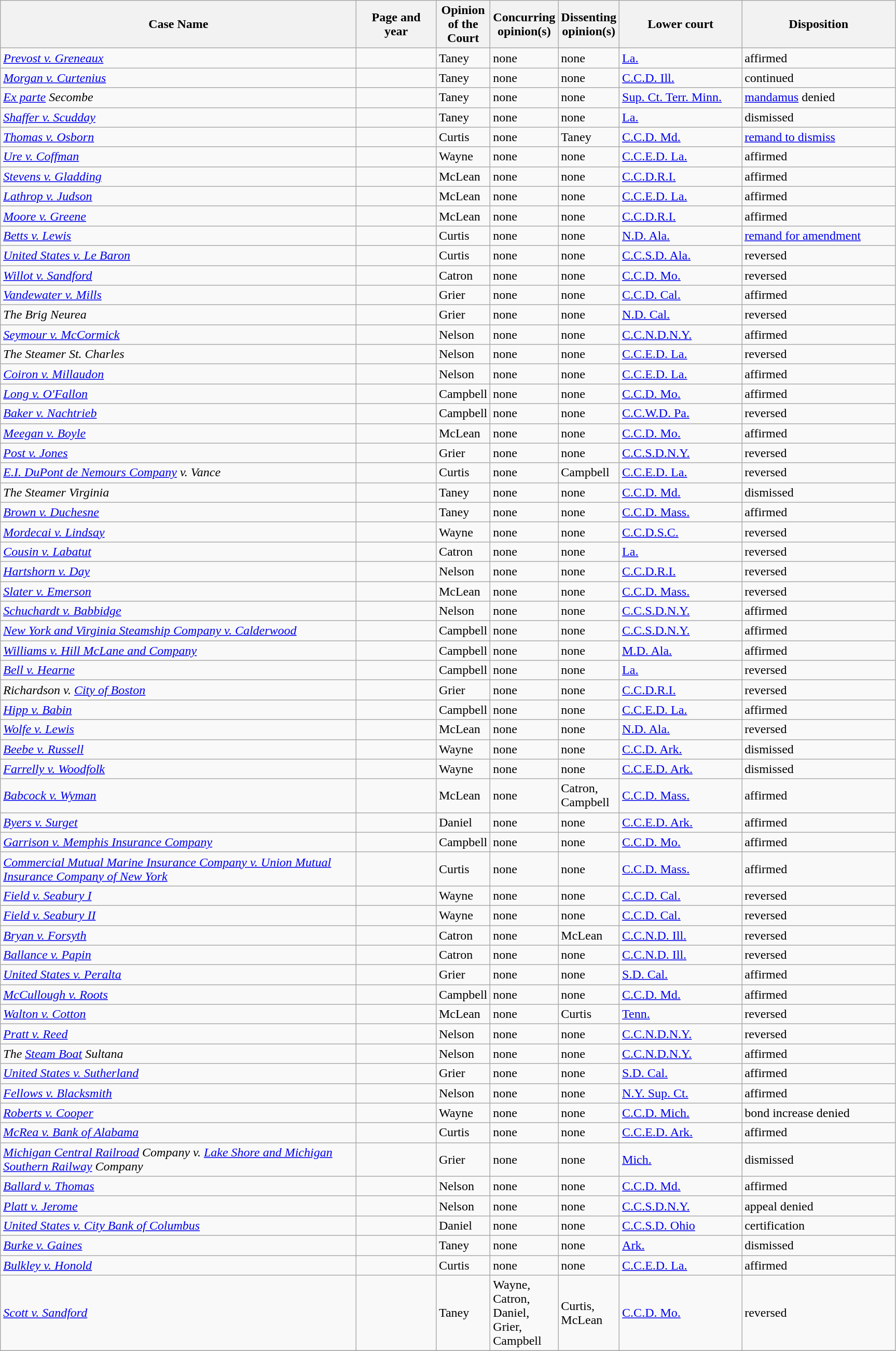<table class="wikitable sortable">
<tr>
<th scope="col" style="width: 450px;">Case Name</th>
<th scope="col" style="width: 95px;">Page and year</th>
<th scope="col" style="width: 10px;">Opinion of the Court</th>
<th scope="col" style="width: 10px;">Concurring opinion(s)</th>
<th scope="col" style="width: 10px;">Dissenting opinion(s)</th>
<th scope="col" style="width: 150px;">Lower court</th>
<th scope="col" style="width: 190px;">Disposition</th>
</tr>
<tr>
<td><em><a href='#'>Prevost v. Greneaux</a></em></td>
<td align="right"></td>
<td>Taney</td>
<td>none</td>
<td>none</td>
<td><a href='#'>La.</a></td>
<td>affirmed</td>
</tr>
<tr>
<td><em><a href='#'>Morgan v. Curtenius</a></em></td>
<td align="right"></td>
<td>Taney</td>
<td>none</td>
<td>none</td>
<td><a href='#'>C.C.D. Ill.</a></td>
<td>continued</td>
</tr>
<tr>
<td><em><a href='#'>Ex parte</a> Secombe</em></td>
<td align="right"></td>
<td>Taney</td>
<td>none</td>
<td>none</td>
<td><a href='#'>Sup. Ct. Terr. Minn.</a></td>
<td><a href='#'>mandamus</a> denied</td>
</tr>
<tr>
<td><em><a href='#'>Shaffer v. Scudday</a></em></td>
<td align="right"></td>
<td>Taney</td>
<td>none</td>
<td>none</td>
<td><a href='#'>La.</a></td>
<td>dismissed</td>
</tr>
<tr>
<td><em><a href='#'>Thomas v. Osborn</a></em></td>
<td align="right"></td>
<td>Curtis</td>
<td>none</td>
<td>Taney</td>
<td><a href='#'>C.C.D. Md.</a></td>
<td><a href='#'>remand to dismiss</a></td>
</tr>
<tr>
<td><em><a href='#'>Ure v. Coffman</a></em></td>
<td align="right"></td>
<td>Wayne</td>
<td>none</td>
<td>none</td>
<td><a href='#'>C.C.E.D. La.</a></td>
<td>affirmed</td>
</tr>
<tr>
<td><em><a href='#'>Stevens v. Gladding</a></em></td>
<td align="right"></td>
<td>McLean</td>
<td>none</td>
<td>none</td>
<td><a href='#'>C.C.D.R.I.</a></td>
<td>affirmed</td>
</tr>
<tr>
<td><em><a href='#'>Lathrop v. Judson</a></em></td>
<td align="right"></td>
<td>McLean</td>
<td>none</td>
<td>none</td>
<td><a href='#'>C.C.E.D. La.</a></td>
<td>affirmed</td>
</tr>
<tr>
<td><em><a href='#'>Moore v. Greene</a></em></td>
<td align="right"></td>
<td>McLean</td>
<td>none</td>
<td>none</td>
<td><a href='#'>C.C.D.R.I.</a></td>
<td>affirmed</td>
</tr>
<tr>
<td><em><a href='#'>Betts v. Lewis</a></em></td>
<td align="right"></td>
<td>Curtis</td>
<td>none</td>
<td>none</td>
<td><a href='#'>N.D. Ala.</a></td>
<td><a href='#'>remand for amendment</a></td>
</tr>
<tr>
<td><em><a href='#'>United States v. Le Baron</a></em></td>
<td align="right"></td>
<td>Curtis</td>
<td>none</td>
<td>none</td>
<td><a href='#'>C.C.S.D. Ala.</a></td>
<td>reversed</td>
</tr>
<tr>
<td><em><a href='#'>Willot v. Sandford</a></em></td>
<td align="right"></td>
<td>Catron</td>
<td>none</td>
<td>none</td>
<td><a href='#'>C.C.D. Mo.</a></td>
<td>reversed</td>
</tr>
<tr>
<td><em><a href='#'>Vandewater v. Mills</a></em></td>
<td align="right"></td>
<td>Grier</td>
<td>none</td>
<td>none</td>
<td><a href='#'>C.C.D. Cal.</a></td>
<td>affirmed</td>
</tr>
<tr>
<td><em>The Brig Neurea</em></td>
<td align="right"></td>
<td>Grier</td>
<td>none</td>
<td>none</td>
<td><a href='#'>N.D. Cal.</a></td>
<td>reversed</td>
</tr>
<tr>
<td><em><a href='#'>Seymour v. McCormick</a></em></td>
<td align="right"></td>
<td>Nelson</td>
<td>none</td>
<td>none</td>
<td><a href='#'>C.C.N.D.N.Y.</a></td>
<td>affirmed</td>
</tr>
<tr>
<td><em>The Steamer St. Charles</em></td>
<td align="right"></td>
<td>Nelson</td>
<td>none</td>
<td>none</td>
<td><a href='#'>C.C.E.D. La.</a></td>
<td>reversed</td>
</tr>
<tr>
<td><em><a href='#'>Coiron v. Millaudon</a></em></td>
<td align="right"></td>
<td>Nelson</td>
<td>none</td>
<td>none</td>
<td><a href='#'>C.C.E.D. La.</a></td>
<td>affirmed</td>
</tr>
<tr>
<td><em><a href='#'>Long v. O'Fallon</a></em></td>
<td align="right"></td>
<td>Campbell</td>
<td>none</td>
<td>none</td>
<td><a href='#'>C.C.D. Mo.</a></td>
<td>affirmed</td>
</tr>
<tr>
<td><em><a href='#'>Baker v. Nachtrieb</a></em></td>
<td align="right"></td>
<td>Campbell</td>
<td>none</td>
<td>none</td>
<td><a href='#'>C.C.W.D. Pa.</a></td>
<td>reversed</td>
</tr>
<tr>
<td><em><a href='#'>Meegan v. Boyle</a></em></td>
<td align="right"></td>
<td>McLean</td>
<td>none</td>
<td>none</td>
<td><a href='#'>C.C.D. Mo.</a></td>
<td>affirmed</td>
</tr>
<tr>
<td><em><a href='#'>Post v. Jones</a></em></td>
<td align="right"></td>
<td>Grier</td>
<td>none</td>
<td>none</td>
<td><a href='#'>C.C.S.D.N.Y.</a></td>
<td>reversed</td>
</tr>
<tr>
<td><em><a href='#'>E.I. DuPont de Nemours Company</a> v. Vance</em></td>
<td align="right"></td>
<td>Curtis</td>
<td>none</td>
<td>Campbell</td>
<td><a href='#'>C.C.E.D. La.</a></td>
<td>reversed</td>
</tr>
<tr>
<td><em>The Steamer Virginia</em></td>
<td align="right"></td>
<td>Taney</td>
<td>none</td>
<td>none</td>
<td><a href='#'>C.C.D. Md.</a></td>
<td>dismissed</td>
</tr>
<tr>
<td><em><a href='#'>Brown v. Duchesne</a></em></td>
<td align="right"></td>
<td>Taney</td>
<td>none</td>
<td>none</td>
<td><a href='#'>C.C.D. Mass.</a></td>
<td>affirmed</td>
</tr>
<tr>
<td><em><a href='#'>Mordecai v. Lindsay</a></em></td>
<td align="right"></td>
<td>Wayne</td>
<td>none</td>
<td>none</td>
<td><a href='#'>C.C.D.S.C.</a></td>
<td>reversed</td>
</tr>
<tr>
<td><em><a href='#'>Cousin v. Labatut</a></em></td>
<td align="right"></td>
<td>Catron</td>
<td>none</td>
<td>none</td>
<td><a href='#'>La.</a></td>
<td>reversed</td>
</tr>
<tr>
<td><em><a href='#'>Hartshorn v. Day</a></em></td>
<td align="right"></td>
<td>Nelson</td>
<td>none</td>
<td>none</td>
<td><a href='#'>C.C.D.R.I.</a></td>
<td>reversed</td>
</tr>
<tr>
<td><em><a href='#'>Slater v. Emerson</a></em></td>
<td align="right"></td>
<td>McLean</td>
<td>none</td>
<td>none</td>
<td><a href='#'>C.C.D. Mass.</a></td>
<td>reversed</td>
</tr>
<tr>
<td><em><a href='#'>Schuchardt v. Babbidge</a></em></td>
<td align="right"></td>
<td>Nelson</td>
<td>none</td>
<td>none</td>
<td><a href='#'>C.C.S.D.N.Y.</a></td>
<td>affirmed</td>
</tr>
<tr>
<td><em><a href='#'>New York and Virginia Steamship Company v. Calderwood</a></em></td>
<td align="right"></td>
<td>Campbell</td>
<td>none</td>
<td>none</td>
<td><a href='#'>C.C.S.D.N.Y.</a></td>
<td>affirmed</td>
</tr>
<tr>
<td><em><a href='#'>Williams v. Hill McLane and Company</a></em></td>
<td align="right"></td>
<td>Campbell</td>
<td>none</td>
<td>none</td>
<td><a href='#'>M.D. Ala.</a></td>
<td>affirmed</td>
</tr>
<tr>
<td><em><a href='#'>Bell v. Hearne</a></em></td>
<td align="right"></td>
<td>Campbell</td>
<td>none</td>
<td>none</td>
<td><a href='#'>La.</a></td>
<td>reversed</td>
</tr>
<tr>
<td><em>Richardson v. <a href='#'>City of Boston</a></em></td>
<td align="right"></td>
<td>Grier</td>
<td>none</td>
<td>none</td>
<td><a href='#'>C.C.D.R.I.</a></td>
<td>reversed</td>
</tr>
<tr>
<td><em><a href='#'>Hipp v. Babin</a></em></td>
<td align="right"></td>
<td>Campbell</td>
<td>none</td>
<td>none</td>
<td><a href='#'>C.C.E.D. La.</a></td>
<td>affirmed</td>
</tr>
<tr>
<td><em><a href='#'>Wolfe v. Lewis</a></em></td>
<td align="right"></td>
<td>McLean</td>
<td>none</td>
<td>none</td>
<td><a href='#'>N.D. Ala.</a></td>
<td>reversed</td>
</tr>
<tr>
<td><em><a href='#'>Beebe v. Russell</a></em></td>
<td align="right"></td>
<td>Wayne</td>
<td>none</td>
<td>none</td>
<td><a href='#'>C.C.D. Ark.</a></td>
<td>dismissed</td>
</tr>
<tr>
<td><em><a href='#'>Farrelly v. Woodfolk</a></em></td>
<td align="right"></td>
<td>Wayne</td>
<td>none</td>
<td>none</td>
<td><a href='#'>C.C.E.D. Ark.</a></td>
<td>dismissed</td>
</tr>
<tr>
<td><em><a href='#'>Babcock v. Wyman</a></em></td>
<td align="right"></td>
<td>McLean</td>
<td>none</td>
<td>Catron, Campbell</td>
<td><a href='#'>C.C.D. Mass.</a></td>
<td>affirmed</td>
</tr>
<tr>
<td><em><a href='#'>Byers v. Surget</a></em></td>
<td align="right"></td>
<td>Daniel</td>
<td>none</td>
<td>none</td>
<td><a href='#'>C.C.E.D. Ark.</a></td>
<td>affirmed</td>
</tr>
<tr>
<td><em><a href='#'>Garrison v. Memphis Insurance Company</a></em></td>
<td align="right"></td>
<td>Campbell</td>
<td>none</td>
<td>none</td>
<td><a href='#'>C.C.D. Mo.</a></td>
<td>affirmed</td>
</tr>
<tr>
<td><em><a href='#'>Commercial Mutual Marine Insurance Company v. Union Mutual Insurance Company of New York</a></em></td>
<td align="right"></td>
<td>Curtis</td>
<td>none</td>
<td>none</td>
<td><a href='#'>C.C.D. Mass.</a></td>
<td>affirmed</td>
</tr>
<tr>
<td><em><a href='#'>Field v. Seabury I</a></em></td>
<td align="right"></td>
<td>Wayne</td>
<td>none</td>
<td>none</td>
<td><a href='#'>C.C.D. Cal.</a></td>
<td>reversed</td>
</tr>
<tr>
<td><em><a href='#'>Field v. Seabury II</a></em></td>
<td align="right"></td>
<td>Wayne</td>
<td>none</td>
<td>none</td>
<td><a href='#'>C.C.D. Cal.</a></td>
<td>reversed</td>
</tr>
<tr>
<td><em><a href='#'>Bryan v. Forsyth</a></em></td>
<td align="right"></td>
<td>Catron</td>
<td>none</td>
<td>McLean</td>
<td><a href='#'>C.C.N.D. Ill.</a></td>
<td>reversed</td>
</tr>
<tr>
<td><em><a href='#'>Ballance v. Papin</a></em></td>
<td align="right"></td>
<td>Catron</td>
<td>none</td>
<td>none</td>
<td><a href='#'>C.C.N.D. Ill.</a></td>
<td>reversed</td>
</tr>
<tr>
<td><em><a href='#'>United States v. Peralta</a></em></td>
<td align="right"></td>
<td>Grier</td>
<td>none</td>
<td>none</td>
<td><a href='#'>S.D. Cal.</a></td>
<td>affirmed</td>
</tr>
<tr>
<td><em><a href='#'>McCullough v. Roots</a></em></td>
<td align="right"></td>
<td>Campbell</td>
<td>none</td>
<td>none</td>
<td><a href='#'>C.C.D. Md.</a></td>
<td>affirmed</td>
</tr>
<tr>
<td><em><a href='#'>Walton v. Cotton</a></em></td>
<td align="right"></td>
<td>McLean</td>
<td>none</td>
<td>Curtis</td>
<td><a href='#'>Tenn.</a></td>
<td>reversed</td>
</tr>
<tr>
<td><em><a href='#'>Pratt v. Reed</a></em></td>
<td align="right"></td>
<td>Nelson</td>
<td>none</td>
<td>none</td>
<td><a href='#'>C.C.N.D.N.Y.</a></td>
<td>reversed</td>
</tr>
<tr>
<td><em>The <a href='#'>Steam Boat</a> Sultana</em></td>
<td align="right"></td>
<td>Nelson</td>
<td>none</td>
<td>none</td>
<td><a href='#'>C.C.N.D.N.Y.</a></td>
<td>affirmed</td>
</tr>
<tr>
<td><em><a href='#'>United States v. Sutherland</a></em></td>
<td align="right"></td>
<td>Grier</td>
<td>none</td>
<td>none</td>
<td><a href='#'>S.D. Cal.</a></td>
<td>affirmed</td>
</tr>
<tr>
<td><em><a href='#'>Fellows v. Blacksmith</a></em></td>
<td align="right"></td>
<td>Nelson</td>
<td>none</td>
<td>none</td>
<td><a href='#'>N.Y. Sup. Ct.</a></td>
<td>affirmed</td>
</tr>
<tr>
<td><em><a href='#'>Roberts v. Cooper</a></em></td>
<td align="right"></td>
<td>Wayne</td>
<td>none</td>
<td>none</td>
<td><a href='#'>C.C.D. Mich.</a></td>
<td>bond increase denied</td>
</tr>
<tr>
<td><em><a href='#'>McRea v. Bank of Alabama</a></em></td>
<td align="right"></td>
<td>Curtis</td>
<td>none</td>
<td>none</td>
<td><a href='#'>C.C.E.D. Ark.</a></td>
<td>affirmed</td>
</tr>
<tr>
<td><em><a href='#'>Michigan Central Railroad</a> Company v. <a href='#'>Lake Shore and Michigan Southern Railway</a> Company</em></td>
<td align="right"></td>
<td>Grier</td>
<td>none</td>
<td>none</td>
<td><a href='#'>Mich.</a></td>
<td>dismissed</td>
</tr>
<tr>
<td><em><a href='#'>Ballard v. Thomas</a></em></td>
<td align="right"></td>
<td>Nelson</td>
<td>none</td>
<td>none</td>
<td><a href='#'>C.C.D. Md.</a></td>
<td>affirmed</td>
</tr>
<tr>
<td><em><a href='#'>Platt v. Jerome</a></em></td>
<td align="right"></td>
<td>Nelson</td>
<td>none</td>
<td>none</td>
<td><a href='#'>C.C.S.D.N.Y.</a></td>
<td>appeal denied</td>
</tr>
<tr>
<td><em><a href='#'>United States v. City Bank of Columbus</a></em></td>
<td align="right"></td>
<td>Daniel</td>
<td>none</td>
<td>none</td>
<td><a href='#'>C.C.S.D. Ohio</a></td>
<td>certification</td>
</tr>
<tr>
<td><em><a href='#'>Burke v. Gaines</a></em></td>
<td align="right"></td>
<td>Taney</td>
<td>none</td>
<td>none</td>
<td><a href='#'>Ark.</a></td>
<td>dismissed</td>
</tr>
<tr>
<td><em><a href='#'>Bulkley v. Honold</a></em></td>
<td align="right"></td>
<td>Curtis</td>
<td>none</td>
<td>none</td>
<td><a href='#'>C.C.E.D. La.</a></td>
<td>affirmed</td>
</tr>
<tr>
<td><em><a href='#'>Scott v. Sandford</a></em></td>
<td align="right"></td>
<td>Taney</td>
<td>Wayne, Catron, Daniel, Grier, Campbell</td>
<td>Curtis, McLean</td>
<td><a href='#'>C.C.D. Mo.</a></td>
<td>reversed</td>
</tr>
<tr>
</tr>
</table>
